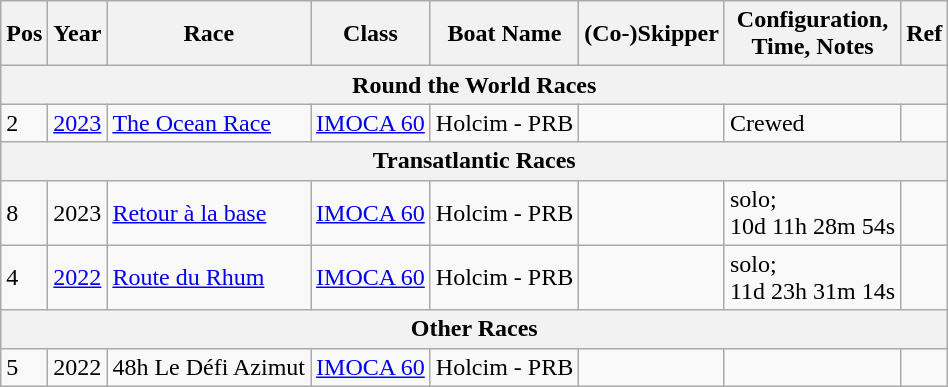<table class="wikitable sortable">
<tr>
<th>Pos</th>
<th>Year</th>
<th>Race</th>
<th>Class</th>
<th>Boat Name</th>
<th>(Co-)Skipper</th>
<th>Configuration,<br>Time, Notes</th>
<th>Ref</th>
</tr>
<tr>
<th colspan="8"><strong>Round the World Races</strong></th>
</tr>
<tr>
<td>2</td>
<td><a href='#'>2023</a></td>
<td><a href='#'>The Ocean Race</a></td>
<td><a href='#'>IMOCA 60</a></td>
<td>Holcim - PRB</td>
<td><br></td>
<td>Crewed</td>
<td></td>
</tr>
<tr>
<th colspan="8"><strong>Transatlantic Races</strong></th>
</tr>
<tr>
<td>8</td>
<td>2023</td>
<td><a href='#'>Retour à la base</a></td>
<td><a href='#'>IMOCA 60</a></td>
<td>Holcim - PRB</td>
<td></td>
<td>solo;<br>10d 11h 28m 54s</td>
<td></td>
</tr>
<tr>
<td>4</td>
<td><a href='#'>2022</a></td>
<td><a href='#'>Route du Rhum</a></td>
<td><a href='#'>IMOCA 60</a></td>
<td>Holcim - PRB</td>
<td></td>
<td>solo;<br>11d 23h 31m 14s</td>
<td></td>
</tr>
<tr>
<th colspan="8"><strong>Other Races</strong></th>
</tr>
<tr>
<td>5</td>
<td>2022</td>
<td>48h Le Défi Azimut</td>
<td><a href='#'>IMOCA 60</a></td>
<td>Holcim - PRB</td>
<td></td>
<td></td>
<td></td>
</tr>
</table>
